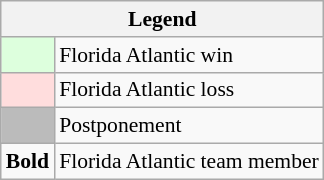<table class="wikitable" style="font-size:90%">
<tr>
<th colspan="2">Legend</th>
</tr>
<tr>
<td bgcolor="#ddffdd"> </td>
<td>Florida Atlantic win</td>
</tr>
<tr>
<td bgcolor="#ffdddd"> </td>
<td>Florida Atlantic loss</td>
</tr>
<tr>
<td bgcolor="#bbbbbb"> </td>
<td>Postponement</td>
</tr>
<tr>
<td><strong>Bold</strong></td>
<td>Florida Atlantic team member</td>
</tr>
</table>
